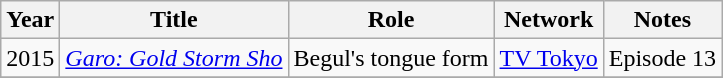<table class="wikitable">
<tr>
<th scope="col">Year</th>
<th scope="col">Title</th>
<th scope="col">Role</th>
<th scope="col">Network</th>
<th scope="col">Notes</th>
</tr>
<tr>
<td>2015</td>
<td><em><a href='#'>Garo: Gold Storm Sho</a></em></td>
<td>Begul's tongue form</td>
<td><a href='#'>TV Tokyo</a></td>
<td>Episode 13</td>
</tr>
<tr>
</tr>
</table>
